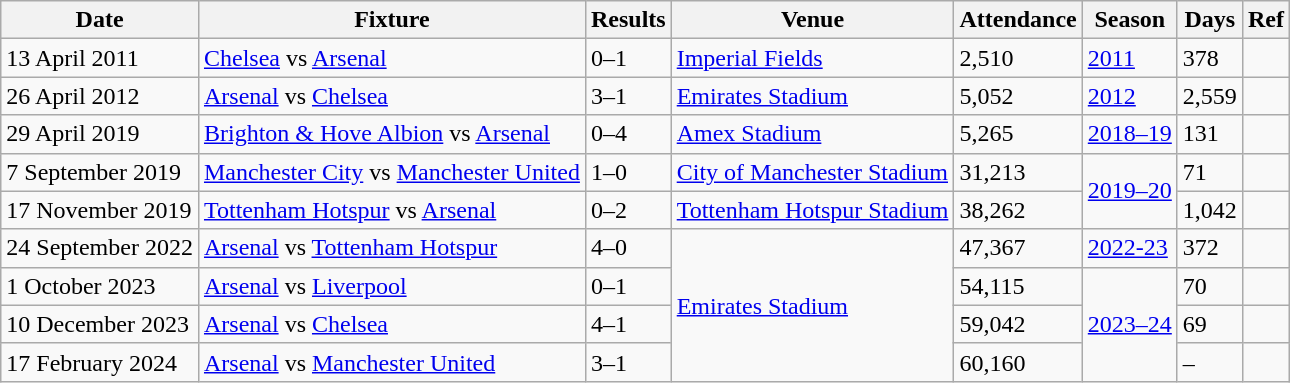<table class="wikitable sortable" style="text-align: left">
<tr>
<th>Date</th>
<th>Fixture</th>
<th>Results</th>
<th>Venue</th>
<th>Attendance</th>
<th>Season</th>
<th>Days</th>
<th class="unsortable">Ref</th>
</tr>
<tr>
<td>13 April 2011</td>
<td><a href='#'>Chelsea</a> vs <a href='#'>Arsenal</a></td>
<td>0–1</td>
<td><a href='#'>Imperial Fields</a></td>
<td>2,510</td>
<td><a href='#'>2011</a></td>
<td>378</td>
<td></td>
</tr>
<tr>
<td>26 April 2012</td>
<td><a href='#'>Arsenal</a> vs <a href='#'>Chelsea</a></td>
<td>3–1</td>
<td><a href='#'>Emirates Stadium</a></td>
<td>5,052</td>
<td><a href='#'>2012</a></td>
<td>2,559</td>
<td></td>
</tr>
<tr>
<td>29 April 2019</td>
<td><a href='#'>Brighton & Hove Albion</a> vs <a href='#'>Arsenal</a></td>
<td>0–4</td>
<td><a href='#'>Amex Stadium</a></td>
<td>5,265</td>
<td><a href='#'>2018–19</a></td>
<td>131</td>
<td></td>
</tr>
<tr>
<td>7 September 2019</td>
<td><a href='#'>Manchester City</a> vs <a href='#'>Manchester United</a></td>
<td>1–0</td>
<td><a href='#'>City of Manchester Stadium</a></td>
<td>31,213</td>
<td rowspan=2><a href='#'>2019–20</a></td>
<td>71</td>
<td></td>
</tr>
<tr>
<td>17 November 2019</td>
<td><a href='#'>Tottenham Hotspur</a> vs <a href='#'>Arsenal</a></td>
<td>0–2</td>
<td><a href='#'>Tottenham Hotspur Stadium</a></td>
<td>38,262</td>
<td>1,042</td>
<td><br></td>
</tr>
<tr>
<td>24 September 2022</td>
<td><a href='#'>Arsenal</a> vs <a href='#'>Tottenham Hotspur</a></td>
<td>4–0</td>
<td rowspan="4"><a href='#'>Emirates Stadium</a></td>
<td>47,367</td>
<td><a href='#'>2022-23</a></td>
<td>372</td>
<td></td>
</tr>
<tr>
<td>1 October 2023</td>
<td><a href='#'>Arsenal</a> vs <a href='#'>Liverpool</a></td>
<td>0–1</td>
<td>54,115</td>
<td rowspan="3"><a href='#'>2023–24</a></td>
<td>70</td>
<td></td>
</tr>
<tr>
<td>10 December 2023</td>
<td><a href='#'>Arsenal</a> vs <a href='#'>Chelsea</a></td>
<td>4–1</td>
<td>59,042</td>
<td>69</td>
<td></td>
</tr>
<tr>
<td>17 February 2024</td>
<td><a href='#'>Arsenal</a> vs <a href='#'>Manchester United</a></td>
<td>3–1</td>
<td>60,160</td>
<td>–</td>
<td></td>
</tr>
</table>
